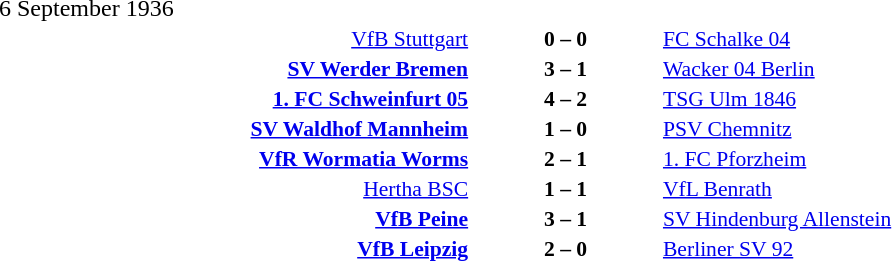<table width=100% cellspacing=1>
<tr>
<th width=25%></th>
<th width=10%></th>
<th width=25%></th>
<th></th>
</tr>
<tr>
<td>6 September 1936</td>
</tr>
<tr style=font-size:90%>
<td align=right><a href='#'>VfB Stuttgart</a></td>
<td align=center><strong>0 – 0</strong></td>
<td><a href='#'>FC Schalke 04</a></td>
</tr>
<tr style=font-size:90%>
<td align=right><strong><a href='#'>SV Werder Bremen</a></strong></td>
<td align=center><strong>3 – 1</strong></td>
<td><a href='#'>Wacker 04 Berlin</a></td>
</tr>
<tr style=font-size:90%>
<td align=right><strong><a href='#'>1. FC Schweinfurt 05</a></strong></td>
<td align=center><strong>4 – 2</strong></td>
<td><a href='#'>TSG Ulm 1846</a></td>
</tr>
<tr style=font-size:90%>
<td align=right><strong><a href='#'>SV Waldhof Mannheim</a></strong></td>
<td align=center><strong>1 – 0</strong></td>
<td><a href='#'>PSV Chemnitz</a></td>
</tr>
<tr style=font-size:90%>
<td align=right><strong><a href='#'>VfR Wormatia Worms</a></strong></td>
<td align=center><strong>2 – 1</strong></td>
<td><a href='#'>1. FC Pforzheim</a></td>
</tr>
<tr style=font-size:90%>
<td align=right><a href='#'>Hertha BSC</a></td>
<td align=center><strong>1 – 1</strong></td>
<td><a href='#'>VfL Benrath</a></td>
</tr>
<tr style=font-size:90%>
<td align=right><strong><a href='#'>VfB Peine</a></strong></td>
<td align=center><strong>3 – 1</strong></td>
<td><a href='#'>SV Hindenburg Allenstein</a></td>
</tr>
<tr style=font-size:90%>
<td align=right><strong><a href='#'>VfB Leipzig</a></strong></td>
<td align=center><strong>2 – 0</strong></td>
<td><a href='#'>Berliner SV 92</a></td>
</tr>
</table>
